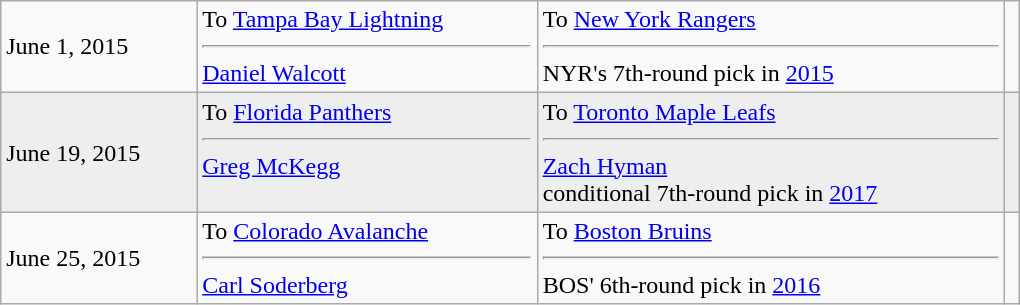<table class="wikitable" style="border:1px solid #999999; width:680px;">
<tr>
<td>June 1, 2015</td>
<td valign="top">To <a href='#'>Tampa Bay Lightning</a> <hr><a href='#'>Daniel Walcott</a></td>
<td valign="top">To <a href='#'>New York Rangers</a><hr>NYR's 7th-round pick in <a href='#'>2015</a></td>
<td></td>
</tr>
<tr bgcolor="eeeeee">
<td>June 19, 2015</td>
<td valign="top">To <a href='#'>Florida Panthers</a><hr><a href='#'>Greg McKegg</a></td>
<td valign="top">To <a href='#'>Toronto Maple Leafs</a><hr><a href='#'>Zach Hyman</a><br>conditional 7th-round pick in <a href='#'>2017</a></td>
<td></td>
</tr>
<tr>
<td>June 25, 2015</td>
<td valign="top">To <a href='#'>Colorado Avalanche</a><hr><a href='#'>Carl Soderberg</a></td>
<td valign="top">To <a href='#'>Boston Bruins</a><hr>BOS' 6th-round pick in <a href='#'>2016</a></td>
<td></td>
</tr>
</table>
